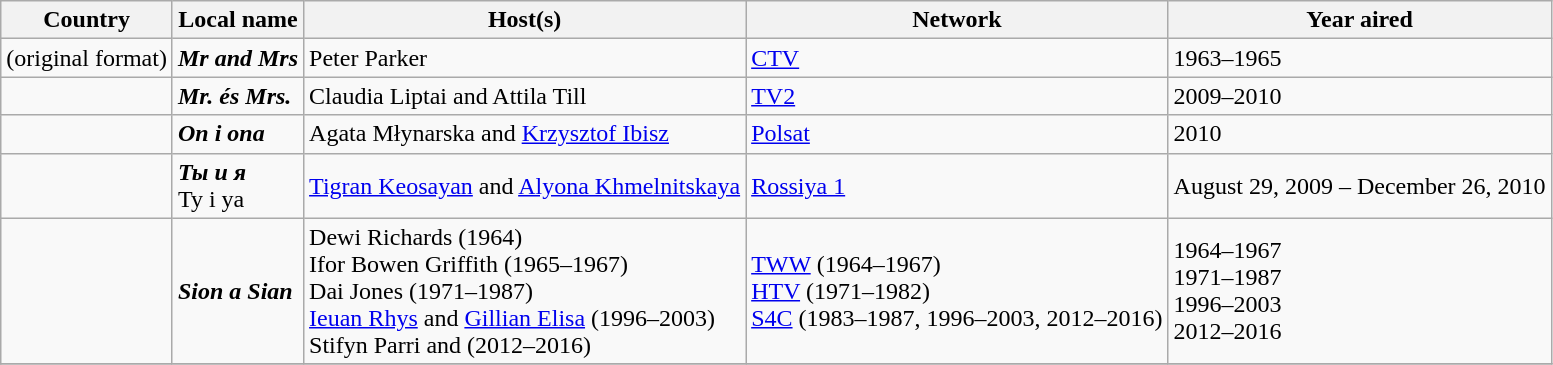<table class="wikitable">
<tr>
<th>Country</th>
<th>Local name</th>
<th>Host(s)</th>
<th>Network</th>
<th>Year aired</th>
</tr>
<tr>
<td> (original format)</td>
<td><strong><em>Mr and Mrs</em></strong></td>
<td>Peter Parker</td>
<td><a href='#'>CTV</a></td>
<td>1963–1965</td>
</tr>
<tr>
<td></td>
<td><strong><em>Mr. és Mrs.</em></strong></td>
<td>Claudia Liptai and Attila Till</td>
<td><a href='#'>TV2</a></td>
<td>2009–2010</td>
</tr>
<tr>
<td></td>
<td><strong><em>On i ona</em></strong></td>
<td>Agata Młynarska and <a href='#'>Krzysztof Ibisz</a></td>
<td><a href='#'>Polsat</a></td>
<td>2010</td>
</tr>
<tr>
<td></td>
<td><strong><em>Ты и я</em></strong><br>Ty i ya</td>
<td><a href='#'>Tigran Keosayan</a> and <a href='#'>Alyona Khmelnitskaya</a></td>
<td><a href='#'>Rossiya 1</a></td>
<td>August 29, 2009 – December 26, 2010</td>
</tr>
<tr>
<td></td>
<td><strong><em>Sion a Sian</em></strong></td>
<td>Dewi Richards (1964)<br>Ifor Bowen Griffith (1965–1967)<br>Dai Jones (1971–1987)<br><a href='#'>Ieuan Rhys</a> and <a href='#'>Gillian Elisa</a> (1996–2003)<br>Stifyn Parri and  (2012–2016)</td>
<td><a href='#'>TWW</a> (1964–1967)<br><a href='#'>HTV</a> (1971–1982)<br><a href='#'>S4C</a> (1983–1987, 1996–2003, 2012–2016)</td>
<td>1964–1967<br>1971–1987<br>1996–2003<br>2012–2016</td>
</tr>
<tr>
</tr>
</table>
